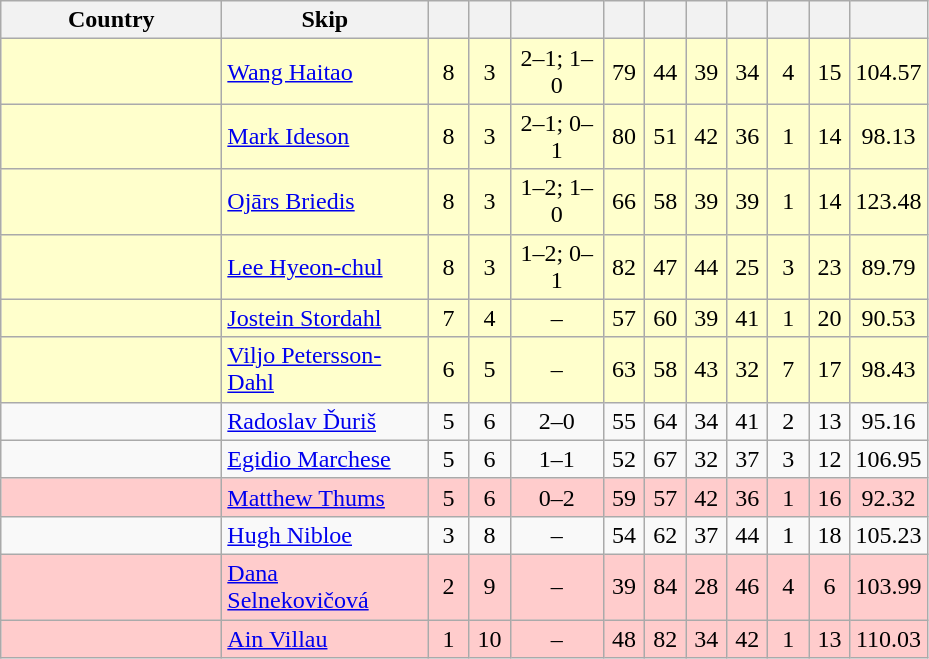<table class=wikitable  style="text-align:center;">
<tr>
<th width=140>Country</th>
<th width=130>Skip</th>
<th width=20></th>
<th width=20></th>
<th width=55></th>
<th width=20></th>
<th width=20></th>
<th width=20></th>
<th width=20></th>
<th width=20></th>
<th width=20></th>
<th width=20></th>
</tr>
<tr bgcolor=#ffffcc>
<td style="text-align:left;"></td>
<td style="text-align:left;"><a href='#'>Wang Haitao</a></td>
<td>8</td>
<td>3</td>
<td>2–1; 1–0</td>
<td>79</td>
<td>44</td>
<td>39</td>
<td>34</td>
<td>4</td>
<td>15</td>
<td>104.57</td>
</tr>
<tr bgcolor=#ffffcc>
<td style="text-align:left;"></td>
<td style="text-align:left;"><a href='#'>Mark Ideson</a></td>
<td>8</td>
<td>3</td>
<td>2–1; 0–1</td>
<td>80</td>
<td>51</td>
<td>42</td>
<td>36</td>
<td>1</td>
<td>14</td>
<td>98.13</td>
</tr>
<tr bgcolor=#ffffcc>
<td style="text-align:left;"></td>
<td style="text-align:left;"><a href='#'>Ojārs Briedis</a></td>
<td>8</td>
<td>3</td>
<td>1–2; 1–0</td>
<td>66</td>
<td>58</td>
<td>39</td>
<td>39</td>
<td>1</td>
<td>14</td>
<td>123.48</td>
</tr>
<tr bgcolor=#ffffcc>
<td style="text-align:left;"></td>
<td style="text-align:left;"><a href='#'>Lee Hyeon-chul</a></td>
<td>8</td>
<td>3</td>
<td>1–2; 0–1</td>
<td>82</td>
<td>47</td>
<td>44</td>
<td>25</td>
<td>3</td>
<td>23</td>
<td>89.79</td>
</tr>
<tr bgcolor=#ffffcc>
<td style="text-align:left;"></td>
<td style="text-align:left;"><a href='#'>Jostein Stordahl</a></td>
<td>7</td>
<td>4</td>
<td>–</td>
<td>57</td>
<td>60</td>
<td>39</td>
<td>41</td>
<td>1</td>
<td>20</td>
<td>90.53</td>
</tr>
<tr bgcolor=#ffffcc>
<td style="text-align:left;"></td>
<td style="text-align:left;"><a href='#'>Viljo Petersson-Dahl</a></td>
<td>6</td>
<td>5</td>
<td>–</td>
<td>63</td>
<td>58</td>
<td>43</td>
<td>32</td>
<td>7</td>
<td>17</td>
<td>98.43</td>
</tr>
<tr>
<td style="text-align:left;"></td>
<td style="text-align:left;"><a href='#'>Radoslav Ďuriš</a></td>
<td>5</td>
<td>6</td>
<td>2–0</td>
<td>55</td>
<td>64</td>
<td>34</td>
<td>41</td>
<td>2</td>
<td>13</td>
<td>95.16</td>
</tr>
<tr>
<td style="text-align:left;"></td>
<td style="text-align:left;"><a href='#'>Egidio Marchese</a></td>
<td>5</td>
<td>6</td>
<td>1–1</td>
<td>52</td>
<td>67</td>
<td>32</td>
<td>37</td>
<td>3</td>
<td>12</td>
<td>106.95</td>
</tr>
<tr bgcolor=#ffcccc>
<td style="text-align:left;"></td>
<td style="text-align:left;"><a href='#'>Matthew Thums</a></td>
<td>5</td>
<td>6</td>
<td>0–2</td>
<td>59</td>
<td>57</td>
<td>42</td>
<td>36</td>
<td>1</td>
<td>16</td>
<td>92.32</td>
</tr>
<tr>
<td style="text-align:left;"></td>
<td style="text-align:left;"><a href='#'>Hugh Nibloe</a></td>
<td>3</td>
<td>8</td>
<td>–</td>
<td>54</td>
<td>62</td>
<td>37</td>
<td>44</td>
<td>1</td>
<td>18</td>
<td>105.23</td>
</tr>
<tr bgcolor=#ffcccc>
<td style="text-align:left;"></td>
<td style="text-align:left;"><a href='#'>Dana Selnekovičová</a></td>
<td>2</td>
<td>9</td>
<td>–</td>
<td>39</td>
<td>84</td>
<td>28</td>
<td>46</td>
<td>4</td>
<td>6</td>
<td>103.99</td>
</tr>
<tr bgcolor=#ffcccc>
<td style="text-align:left;"></td>
<td style="text-align:left;"><a href='#'>Ain Villau</a></td>
<td>1</td>
<td>10</td>
<td>–</td>
<td>48</td>
<td>82</td>
<td>34</td>
<td>42</td>
<td>1</td>
<td>13</td>
<td>110.03</td>
</tr>
</table>
